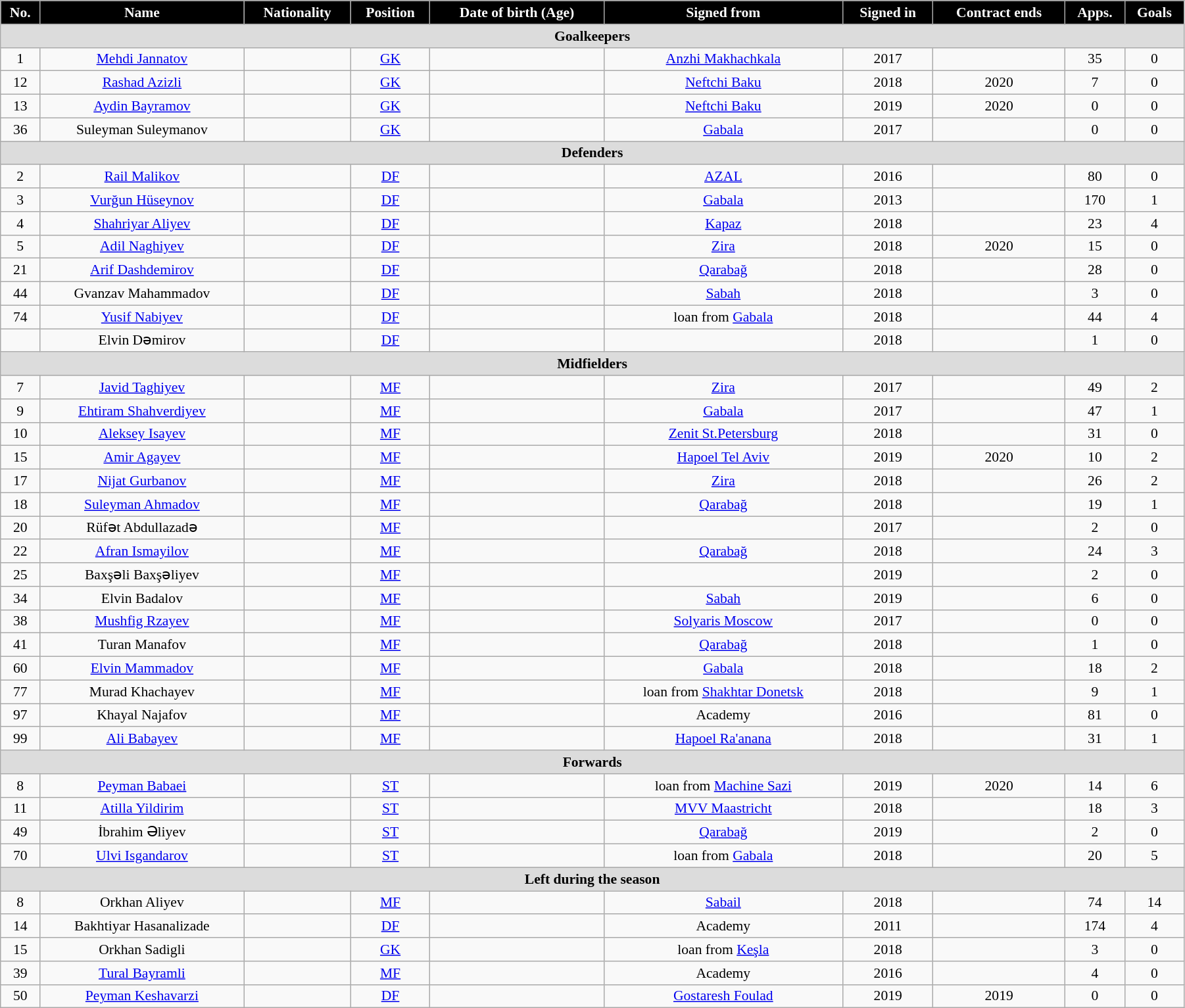<table class="wikitable"  style="text-align:center; font-size:90%; width:95%;">
<tr>
<th style="background:#000000; color:#FFFFFF; text-align:center;">No.</th>
<th style="background:#000000; color:#FFFFFF; text-align:center;">Name</th>
<th style="background:#000000; color:#FFFFFF; text-align:center;">Nationality</th>
<th style="background:#000000; color:#FFFFFF; text-align:center;">Position</th>
<th style="background:#000000; color:#FFFFFF; text-align:center;">Date of birth (Age)</th>
<th style="background:#000000; color:#FFFFFF; text-align:center;">Signed from</th>
<th style="background:#000000; color:#FFFFFF; text-align:center;">Signed in</th>
<th style="background:#000000; color:#FFFFFF; text-align:center;">Contract ends</th>
<th style="background:#000000; color:#FFFFFF; text-align:center;">Apps.</th>
<th style="background:#000000; color:#FFFFFF; text-align:center;">Goals</th>
</tr>
<tr>
<th colspan="11"  style="background:#dcdcdc; text-align:center;">Goalkeepers</th>
</tr>
<tr>
<td>1</td>
<td><a href='#'>Mehdi Jannatov</a></td>
<td></td>
<td><a href='#'>GK</a></td>
<td></td>
<td><a href='#'>Anzhi Makhachkala</a></td>
<td>2017</td>
<td></td>
<td>35</td>
<td>0</td>
</tr>
<tr>
<td>12</td>
<td><a href='#'>Rashad Azizli</a></td>
<td></td>
<td><a href='#'>GK</a></td>
<td></td>
<td><a href='#'>Neftchi Baku</a></td>
<td>2018</td>
<td>2020</td>
<td>7</td>
<td>0</td>
</tr>
<tr>
<td>13</td>
<td><a href='#'>Aydin Bayramov</a></td>
<td></td>
<td><a href='#'>GK</a></td>
<td></td>
<td><a href='#'>Neftchi Baku</a></td>
<td>2019</td>
<td>2020</td>
<td>0</td>
<td>0</td>
</tr>
<tr>
<td>36</td>
<td>Suleyman Suleymanov</td>
<td></td>
<td><a href='#'>GK</a></td>
<td></td>
<td><a href='#'>Gabala</a></td>
<td>2017</td>
<td></td>
<td>0</td>
<td>0</td>
</tr>
<tr>
<th colspan="11"  style="background:#dcdcdc; text-align:center;">Defenders</th>
</tr>
<tr>
<td>2</td>
<td><a href='#'>Rail Malikov</a></td>
<td></td>
<td><a href='#'>DF</a></td>
<td></td>
<td><a href='#'>AZAL</a></td>
<td>2016</td>
<td></td>
<td>80</td>
<td>0</td>
</tr>
<tr>
<td>3</td>
<td><a href='#'>Vurğun Hüseynov</a></td>
<td></td>
<td><a href='#'>DF</a></td>
<td></td>
<td><a href='#'>Gabala</a></td>
<td>2013</td>
<td></td>
<td>170</td>
<td>1</td>
</tr>
<tr>
<td>4</td>
<td><a href='#'>Shahriyar Aliyev</a></td>
<td></td>
<td><a href='#'>DF</a></td>
<td></td>
<td><a href='#'>Kapaz</a></td>
<td>2018</td>
<td></td>
<td>23</td>
<td>4</td>
</tr>
<tr>
<td>5</td>
<td><a href='#'>Adil Naghiyev</a></td>
<td></td>
<td><a href='#'>DF</a></td>
<td></td>
<td><a href='#'>Zira</a></td>
<td>2018</td>
<td>2020</td>
<td>15</td>
<td>0</td>
</tr>
<tr>
<td>21</td>
<td><a href='#'>Arif Dashdemirov</a></td>
<td></td>
<td><a href='#'>DF</a></td>
<td></td>
<td><a href='#'>Qarabağ</a></td>
<td>2018</td>
<td></td>
<td>28</td>
<td>0</td>
</tr>
<tr>
<td>44</td>
<td>Gvanzav Mahammadov</td>
<td></td>
<td><a href='#'>DF</a></td>
<td></td>
<td><a href='#'>Sabah</a></td>
<td>2018</td>
<td></td>
<td>3</td>
<td>0</td>
</tr>
<tr>
<td>74</td>
<td><a href='#'>Yusif Nabiyev</a></td>
<td></td>
<td><a href='#'>DF</a></td>
<td></td>
<td>loan from <a href='#'>Gabala</a></td>
<td>2018</td>
<td></td>
<td>44</td>
<td>4</td>
</tr>
<tr>
<td></td>
<td>Elvin Dəmirov</td>
<td></td>
<td><a href='#'>DF</a></td>
<td></td>
<td></td>
<td>2018</td>
<td></td>
<td>1</td>
<td>0</td>
</tr>
<tr>
<th colspan="11"  style="background:#dcdcdc; text-align:center;">Midfielders</th>
</tr>
<tr>
<td>7</td>
<td><a href='#'>Javid Taghiyev</a></td>
<td></td>
<td><a href='#'>MF</a></td>
<td></td>
<td><a href='#'>Zira</a></td>
<td>2017</td>
<td></td>
<td>49</td>
<td>2</td>
</tr>
<tr>
<td>9</td>
<td><a href='#'>Ehtiram Shahverdiyev</a></td>
<td></td>
<td><a href='#'>MF</a></td>
<td></td>
<td><a href='#'>Gabala</a></td>
<td>2017</td>
<td></td>
<td>47</td>
<td>1</td>
</tr>
<tr>
<td>10</td>
<td><a href='#'>Aleksey Isayev</a></td>
<td></td>
<td><a href='#'>MF</a></td>
<td></td>
<td><a href='#'>Zenit St.Petersburg</a></td>
<td>2018</td>
<td></td>
<td>31</td>
<td>0</td>
</tr>
<tr>
<td>15</td>
<td><a href='#'>Amir Agayev</a></td>
<td></td>
<td><a href='#'>MF</a></td>
<td></td>
<td><a href='#'>Hapoel Tel Aviv</a></td>
<td>2019</td>
<td>2020</td>
<td>10</td>
<td>2</td>
</tr>
<tr>
<td>17</td>
<td><a href='#'>Nijat Gurbanov</a></td>
<td></td>
<td><a href='#'>MF</a></td>
<td></td>
<td><a href='#'>Zira</a></td>
<td>2018</td>
<td></td>
<td>26</td>
<td>2</td>
</tr>
<tr>
<td>18</td>
<td><a href='#'>Suleyman Ahmadov</a></td>
<td></td>
<td><a href='#'>MF</a></td>
<td></td>
<td><a href='#'>Qarabağ</a></td>
<td>2018</td>
<td></td>
<td>19</td>
<td>1</td>
</tr>
<tr>
<td>20</td>
<td>Rüfət Abdullazadə</td>
<td></td>
<td><a href='#'>MF</a></td>
<td></td>
<td></td>
<td>2017</td>
<td></td>
<td>2</td>
<td>0</td>
</tr>
<tr>
<td>22</td>
<td><a href='#'>Afran Ismayilov</a></td>
<td></td>
<td><a href='#'>MF</a></td>
<td></td>
<td><a href='#'>Qarabağ</a></td>
<td>2018</td>
<td></td>
<td>24</td>
<td>3</td>
</tr>
<tr>
<td>25</td>
<td>Baxşəli Baxşəliyev</td>
<td></td>
<td><a href='#'>MF</a></td>
<td></td>
<td></td>
<td>2019</td>
<td></td>
<td>2</td>
<td>0</td>
</tr>
<tr>
<td>34</td>
<td>Elvin Badalov</td>
<td></td>
<td><a href='#'>MF</a></td>
<td></td>
<td><a href='#'>Sabah</a></td>
<td>2019</td>
<td></td>
<td>6</td>
<td>0</td>
</tr>
<tr>
<td>38</td>
<td><a href='#'>Mushfig Rzayev</a></td>
<td></td>
<td><a href='#'>MF</a></td>
<td></td>
<td><a href='#'>Solyaris Moscow</a></td>
<td>2017</td>
<td></td>
<td>0</td>
<td>0</td>
</tr>
<tr>
<td>41</td>
<td>Turan Manafov</td>
<td></td>
<td><a href='#'>MF</a></td>
<td></td>
<td><a href='#'>Qarabağ</a></td>
<td>2018</td>
<td></td>
<td>1</td>
<td>0</td>
</tr>
<tr>
<td>60</td>
<td><a href='#'>Elvin Mammadov</a></td>
<td></td>
<td><a href='#'>MF</a></td>
<td></td>
<td><a href='#'>Gabala</a></td>
<td>2018</td>
<td></td>
<td>18</td>
<td>2</td>
</tr>
<tr>
<td>77</td>
<td>Murad Khachayev</td>
<td></td>
<td><a href='#'>MF</a></td>
<td></td>
<td>loan from <a href='#'>Shakhtar Donetsk</a></td>
<td>2018</td>
<td></td>
<td>9</td>
<td>1</td>
</tr>
<tr>
<td>97</td>
<td>Khayal Najafov</td>
<td></td>
<td><a href='#'>MF</a></td>
<td></td>
<td>Academy</td>
<td>2016</td>
<td></td>
<td>81</td>
<td>0</td>
</tr>
<tr>
<td>99</td>
<td><a href='#'>Ali Babayev</a></td>
<td></td>
<td><a href='#'>MF</a></td>
<td></td>
<td><a href='#'>Hapoel Ra'anana</a></td>
<td>2018</td>
<td></td>
<td>31</td>
<td>1</td>
</tr>
<tr>
<th colspan="11"  style="background:#dcdcdc; text-align:center;">Forwards</th>
</tr>
<tr>
<td>8</td>
<td><a href='#'>Peyman Babaei</a></td>
<td></td>
<td><a href='#'>ST</a></td>
<td></td>
<td>loan from <a href='#'>Machine Sazi</a></td>
<td>2019</td>
<td>2020</td>
<td>14</td>
<td>6</td>
</tr>
<tr>
<td>11</td>
<td><a href='#'>Atilla Yildirim</a></td>
<td></td>
<td><a href='#'>ST</a></td>
<td></td>
<td><a href='#'>MVV Maastricht</a></td>
<td>2018</td>
<td></td>
<td>18</td>
<td>3</td>
</tr>
<tr>
<td>49</td>
<td>İbrahim Əliyev</td>
<td></td>
<td><a href='#'>ST</a></td>
<td></td>
<td><a href='#'>Qarabağ</a></td>
<td>2019</td>
<td></td>
<td>2</td>
<td>0</td>
</tr>
<tr>
<td>70</td>
<td><a href='#'>Ulvi Isgandarov</a></td>
<td></td>
<td><a href='#'>ST</a></td>
<td></td>
<td>loan from <a href='#'>Gabala</a></td>
<td>2018</td>
<td></td>
<td>20</td>
<td>5</td>
</tr>
<tr>
<th colspan="11"  style="background:#dcdcdc; text-align:center;">Left during the season</th>
</tr>
<tr>
<td>8</td>
<td>Orkhan Aliyev</td>
<td></td>
<td><a href='#'>MF</a></td>
<td></td>
<td><a href='#'>Sabail</a></td>
<td>2018</td>
<td></td>
<td>74</td>
<td>14</td>
</tr>
<tr>
<td>14</td>
<td>Bakhtiyar Hasanalizade</td>
<td></td>
<td><a href='#'>DF</a></td>
<td></td>
<td>Academy</td>
<td>2011</td>
<td></td>
<td>174</td>
<td>4</td>
</tr>
<tr>
<td>15</td>
<td>Orkhan Sadigli</td>
<td></td>
<td><a href='#'>GK</a></td>
<td></td>
<td>loan from <a href='#'>Keşla</a></td>
<td>2018</td>
<td></td>
<td>3</td>
<td>0</td>
</tr>
<tr>
<td>39</td>
<td><a href='#'>Tural Bayramli</a></td>
<td></td>
<td><a href='#'>MF</a></td>
<td></td>
<td>Academy</td>
<td>2016</td>
<td></td>
<td>4</td>
<td>0</td>
</tr>
<tr>
<td>50</td>
<td><a href='#'>Peyman Keshavarzi</a></td>
<td></td>
<td><a href='#'>DF</a></td>
<td></td>
<td><a href='#'>Gostaresh Foulad</a></td>
<td>2019</td>
<td>2019</td>
<td>0</td>
<td>0</td>
</tr>
</table>
